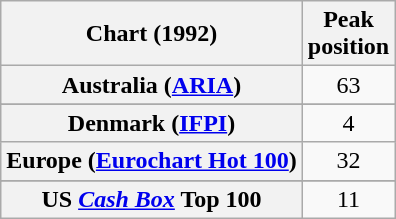<table class="wikitable sortable plainrowheaders" style="text-align:center">
<tr>
<th>Chart (1992)</th>
<th>Peak<br>position</th>
</tr>
<tr>
<th scope="row">Australia (<a href='#'>ARIA</a>)</th>
<td>63</td>
</tr>
<tr>
</tr>
<tr>
</tr>
<tr>
</tr>
<tr>
<th scope="row">Denmark (<a href='#'>IFPI</a>)</th>
<td>4</td>
</tr>
<tr>
<th scope="row">Europe (<a href='#'>Eurochart Hot 100</a>)</th>
<td>32</td>
</tr>
<tr>
</tr>
<tr>
</tr>
<tr>
</tr>
<tr>
</tr>
<tr>
</tr>
<tr>
</tr>
<tr>
</tr>
<tr>
</tr>
<tr>
<th scope="row">US <em><a href='#'>Cash Box</a></em> Top 100</th>
<td>11</td>
</tr>
</table>
